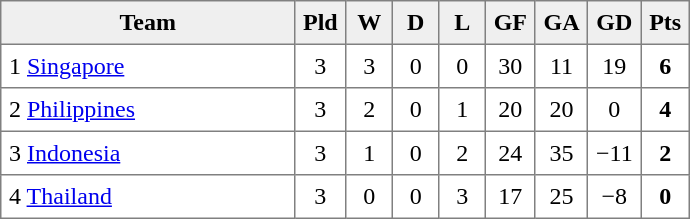<table style=border-collapse:collapse border=1 cellspacing=0 cellpadding=5>
<tr align=center bgcolor=#efefef>
<th width=185>Team</th>
<th width=20>Pld</th>
<th width=20>W</th>
<th width=20>D</th>
<th width=20>L</th>
<th width=20>GF</th>
<th width=20>GA</th>
<th width=20>GD</th>
<th width=20>Pts</th>
</tr>
<tr align=center>
<td align=left>1  <a href='#'>Singapore</a></td>
<td>3</td>
<td>3</td>
<td>0</td>
<td>0</td>
<td>30</td>
<td>11</td>
<td>19</td>
<td><strong>6</strong></td>
</tr>
<tr align=center>
<td align=left>2  <a href='#'>Philippines</a></td>
<td>3</td>
<td>2</td>
<td>0</td>
<td>1</td>
<td>20</td>
<td>20</td>
<td>0</td>
<td><strong>4</strong></td>
</tr>
<tr align=center>
<td align=left>3  <a href='#'>Indonesia</a></td>
<td>3</td>
<td>1</td>
<td>0</td>
<td>2</td>
<td>24</td>
<td>35</td>
<td>−11</td>
<td><strong>2</strong></td>
</tr>
<tr align=center>
<td align=left>4  <a href='#'>Thailand</a></td>
<td>3</td>
<td>0</td>
<td>0</td>
<td>3</td>
<td>17</td>
<td>25</td>
<td>−8</td>
<td><strong>0</strong></td>
</tr>
</table>
